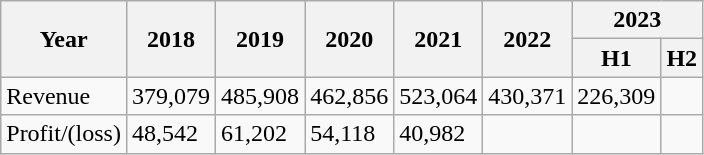<table class="wikitable">
<tr>
<th rowspan=2>Year</th>
<th rowspan=2>2018</th>
<th rowspan=2>2019</th>
<th rowspan=2>2020</th>
<th rowspan=2>2021</th>
<th rowspan=2>2022</th>
<th colspan=2>2023</th>
</tr>
<tr>
<th>H1</th>
<th>H2</th>
</tr>
<tr>
<td>Revenue</td>
<td>379,079</td>
<td>485,908</td>
<td>462,856</td>
<td>523,064</td>
<td>430,371</td>
<td>226,309</td>
<td></td>
</tr>
<tr>
<td>Profit/(loss)</td>
<td>48,542</td>
<td>61,202</td>
<td>54,118</td>
<td>40,982</td>
<td></td>
<td></td>
<td></td>
</tr>
</table>
